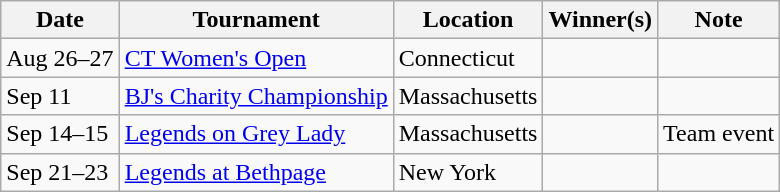<table class="wikitable">
<tr>
<th>Date</th>
<th>Tournament</th>
<th>Location</th>
<th>Winner(s)</th>
<th>Note</th>
</tr>
<tr>
<td>Aug 26–27</td>
<td><a href='#'>CT Women's Open</a></td>
<td>Connecticut</td>
<td></td>
<td></td>
</tr>
<tr>
<td>Sep 11</td>
<td><a href='#'>BJ's Charity Championship</a></td>
<td>Massachusetts</td>
<td></td>
<td></td>
</tr>
<tr>
<td>Sep 14–15</td>
<td><a href='#'>Legends on Grey Lady</a></td>
<td>Massachusetts</td>
<td></td>
<td>Team event</td>
</tr>
<tr>
<td>Sep 21–23</td>
<td><a href='#'>Legends at Bethpage</a></td>
<td>New York</td>
<td></td>
<td></td>
</tr>
</table>
